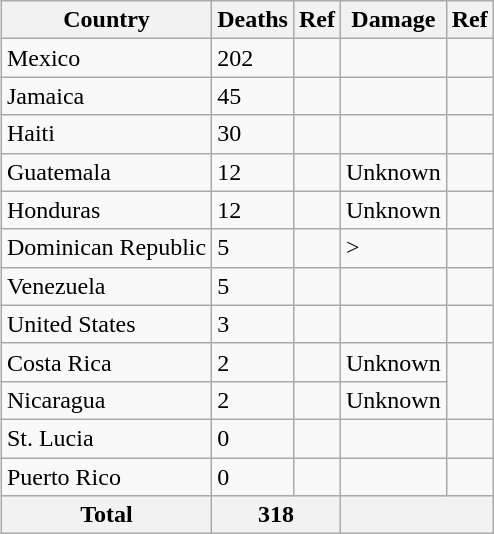<table class="wikitable" align="right">
<tr>
<th>Country</th>
<th>Deaths</th>
<th>Ref</th>
<th>Damage</th>
<th>Ref</th>
</tr>
<tr>
<td>Mexico</td>
<td>202</td>
<td></td>
<td></td>
<td></td>
</tr>
<tr>
<td>Jamaica</td>
<td>45</td>
<td></td>
<td></td>
<td></td>
</tr>
<tr>
<td>Haiti</td>
<td>30</td>
<td></td>
<td></td>
<td></td>
</tr>
<tr>
<td>Guatemala</td>
<td>12</td>
<td></td>
<td>Unknown</td>
<td></td>
</tr>
<tr>
<td>Honduras</td>
<td>12</td>
<td></td>
<td>Unknown</td>
<td></td>
</tr>
<tr>
<td>Dominican Republic</td>
<td>5</td>
<td></td>
<td>></td>
<td></td>
</tr>
<tr>
<td>Venezuela</td>
<td>5</td>
<td></td>
<td></td>
</tr>
<tr>
<td>United States</td>
<td>3</td>
<td></td>
<td></td>
<td></td>
</tr>
<tr>
<td>Costa Rica</td>
<td>2</td>
<td></td>
<td>Unknown</td>
</tr>
<tr>
<td>Nicaragua</td>
<td>2</td>
<td></td>
<td>Unknown</td>
</tr>
<tr>
<td>St. Lucia</td>
<td>0</td>
<td></td>
<td></td>
<td></td>
</tr>
<tr>
<td>Puerto Rico</td>
<td>0</td>
<td></td>
<td></td>
<td></td>
</tr>
<tr>
<th>Total</th>
<th colspan=2>318</th>
<th colspan=2></th>
</tr>
</table>
